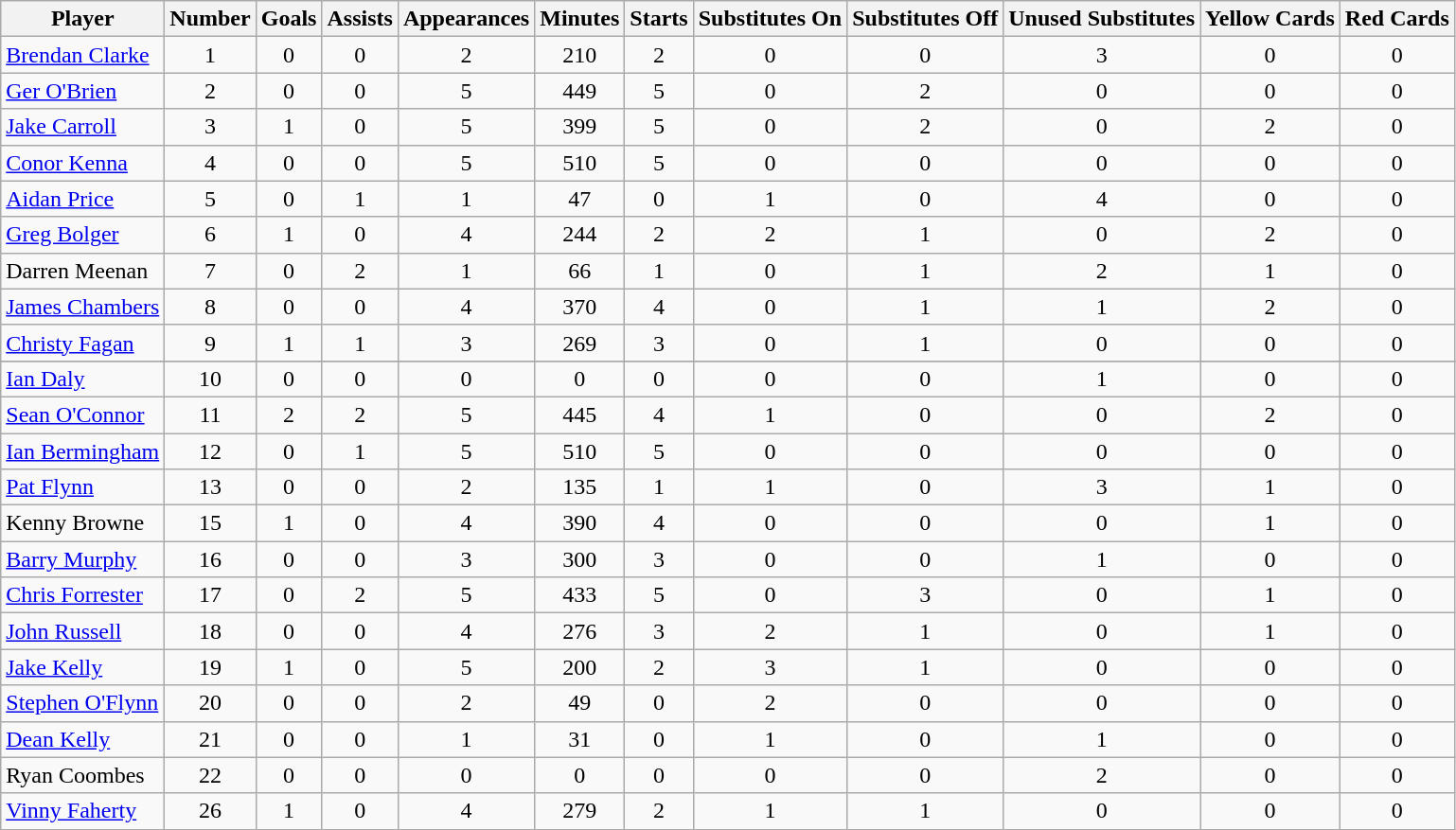<table class="wikitable">
<tr>
<th>Player</th>
<th>Number</th>
<th>Goals</th>
<th>Assists</th>
<th>Appearances</th>
<th>Minutes</th>
<th>Starts</th>
<th>Substitutes On</th>
<th>Substitutes Off</th>
<th>Unused Substitutes</th>
<th>Yellow Cards</th>
<th>Red Cards</th>
</tr>
<tr>
<td> <a href='#'>Brendan Clarke</a></td>
<td align=center>1</td>
<td align=center>0</td>
<td align=center>0</td>
<td align=center>2</td>
<td align=center>210</td>
<td align=center>2</td>
<td align=center>0</td>
<td align=center>0</td>
<td align=center>3</td>
<td align=center>0</td>
<td align=center>0</td>
</tr>
<tr>
<td> <a href='#'>Ger O'Brien</a></td>
<td align=center>2</td>
<td align=center>0</td>
<td align=center>0</td>
<td align=center>5</td>
<td align=center>449</td>
<td align=center>5</td>
<td align=center>0</td>
<td align=center>2</td>
<td align=center>0</td>
<td align=center>0</td>
<td align=center>0</td>
</tr>
<tr>
<td> <a href='#'>Jake Carroll</a></td>
<td align=center>3</td>
<td align=center>1</td>
<td align=center>0</td>
<td align=center>5</td>
<td align=center>399</td>
<td align=center>5</td>
<td align=center>0</td>
<td align=center>2</td>
<td align=center>0</td>
<td align=center>2</td>
<td align=center>0</td>
</tr>
<tr>
<td> <a href='#'>Conor Kenna</a></td>
<td align=center>4</td>
<td align=center>0</td>
<td align=center>0</td>
<td align=center>5</td>
<td align=center>510</td>
<td align=center>5</td>
<td align=center>0</td>
<td align=center>0</td>
<td align=center>0</td>
<td align=center>0</td>
<td align=center>0</td>
</tr>
<tr>
<td> <a href='#'>Aidan Price</a></td>
<td align=center>5</td>
<td align=center>0</td>
<td align=center>1</td>
<td align=center>1</td>
<td align=center>47</td>
<td align=center>0</td>
<td align=center>1</td>
<td align=center>0</td>
<td align=center>4</td>
<td align=center>0</td>
<td align=center>0</td>
</tr>
<tr>
<td> <a href='#'>Greg Bolger</a></td>
<td align=center>6</td>
<td align=center>1</td>
<td align=center>0</td>
<td align=center>4</td>
<td align=center>244</td>
<td align=center>2</td>
<td align=center>2</td>
<td align=center>1</td>
<td align=center>0</td>
<td align=center>2</td>
<td align=center>0</td>
</tr>
<tr>
<td> Darren Meenan</td>
<td align=center>7</td>
<td align=center>0</td>
<td align=center>2</td>
<td align=center>1</td>
<td align=center>66</td>
<td align=center>1</td>
<td align=center>0</td>
<td align=center>1</td>
<td align=center>2</td>
<td align=center>1</td>
<td align=center>0</td>
</tr>
<tr>
<td> <a href='#'>James Chambers</a></td>
<td align=center>8</td>
<td align=center>0</td>
<td align=center>0</td>
<td align=center>4</td>
<td align=center>370</td>
<td align=center>4</td>
<td align=center>0</td>
<td align=center>1</td>
<td align=center>1</td>
<td align=center>2</td>
<td align=center>0</td>
</tr>
<tr>
<td> <a href='#'>Christy Fagan</a></td>
<td align=center>9</td>
<td align=center>1</td>
<td align=center>1</td>
<td align=center>3</td>
<td align=center>269</td>
<td align=center>3</td>
<td align=center>0</td>
<td align=center>1</td>
<td align=center>0</td>
<td align=center>0</td>
<td align=center>0</td>
</tr>
<tr>
</tr>
<tr>
<td> <a href='#'>Ian Daly</a></td>
<td align=center>10</td>
<td align=center>0</td>
<td align=center>0</td>
<td align=center>0</td>
<td align=center>0</td>
<td align=center>0</td>
<td align=center>0</td>
<td align=center>0</td>
<td align=center>1</td>
<td align=center>0</td>
<td align=center>0</td>
</tr>
<tr>
<td> <a href='#'>Sean O'Connor</a></td>
<td align=center>11</td>
<td align=center>2</td>
<td align=center>2</td>
<td align=center>5</td>
<td align=center>445</td>
<td align=center>4</td>
<td align=center>1</td>
<td align=center>0</td>
<td align=center>0</td>
<td align=center>2</td>
<td align=center>0</td>
</tr>
<tr>
<td> <a href='#'>Ian Bermingham</a></td>
<td align=center>12</td>
<td align=center>0</td>
<td align=center>1</td>
<td align=center>5</td>
<td align=center>510</td>
<td align=center>5</td>
<td align=center>0</td>
<td align=center>0</td>
<td align=center>0</td>
<td align=center>0</td>
<td align=center>0</td>
</tr>
<tr>
<td> <a href='#'>Pat Flynn</a></td>
<td align=center>13</td>
<td align=center>0</td>
<td align=center>0</td>
<td align=center>2</td>
<td align=center>135</td>
<td align=center>1</td>
<td align=center>1</td>
<td align=center>0</td>
<td align=center>3</td>
<td align=center>1</td>
<td align=center>0</td>
</tr>
<tr>
<td> Kenny Browne</td>
<td align=center>15</td>
<td align=center>1</td>
<td align=center>0</td>
<td align=center>4</td>
<td align=center>390</td>
<td align=center>4</td>
<td align=center>0</td>
<td align=center>0</td>
<td align=center>0</td>
<td align=center>1</td>
<td align=center>0</td>
</tr>
<tr>
<td> <a href='#'>Barry Murphy</a></td>
<td align=center>16</td>
<td align=center>0</td>
<td align=center>0</td>
<td align=center>3</td>
<td align=center>300</td>
<td align=center>3</td>
<td align=center>0</td>
<td align=center>0</td>
<td align=center>1</td>
<td align=center>0</td>
<td align=center>0</td>
</tr>
<tr>
<td> <a href='#'>Chris Forrester</a></td>
<td align=center>17</td>
<td align=center>0</td>
<td align=center>2</td>
<td align=center>5</td>
<td align=center>433</td>
<td align=center>5</td>
<td align=center>0</td>
<td align=center>3</td>
<td align=center>0</td>
<td align=center>1</td>
<td align=center>0</td>
</tr>
<tr>
<td> <a href='#'>John Russell</a></td>
<td align=center>18</td>
<td align=center>0</td>
<td align=center>0</td>
<td align=center>4</td>
<td align=center>276</td>
<td align=center>3</td>
<td align=center>2</td>
<td align=center>1</td>
<td align=center>0</td>
<td align=center>1</td>
<td align=center>0</td>
</tr>
<tr>
<td> <a href='#'>Jake Kelly</a></td>
<td align=center>19</td>
<td align=center>1</td>
<td align=center>0</td>
<td align=center>5</td>
<td align=center>200</td>
<td align=center>2</td>
<td align=center>3</td>
<td align=center>1</td>
<td align=center>0</td>
<td align=center>0</td>
<td align=center>0</td>
</tr>
<tr>
<td> <a href='#'>Stephen O'Flynn</a></td>
<td align=center>20</td>
<td align=center>0</td>
<td align=center>0</td>
<td align=center>2</td>
<td align=center>49</td>
<td align=center>0</td>
<td align=center>2</td>
<td align=center>0</td>
<td align=center>0</td>
<td align=center>0</td>
<td align=center>0</td>
</tr>
<tr>
<td> <a href='#'>Dean Kelly</a></td>
<td align=center>21</td>
<td align=center>0</td>
<td align=center>0</td>
<td align=center>1</td>
<td align=center>31</td>
<td align=center>0</td>
<td align=center>1</td>
<td align=center>0</td>
<td align=center>1</td>
<td align=center>0</td>
<td align=center>0</td>
</tr>
<tr>
<td> Ryan Coombes</td>
<td align=center>22</td>
<td align=center>0</td>
<td align=center>0</td>
<td align=center>0</td>
<td align=center>0</td>
<td align=center>0</td>
<td align=center>0</td>
<td align=center>0</td>
<td align=center>2</td>
<td align=center>0</td>
<td align=center>0</td>
</tr>
<tr>
<td> <a href='#'>Vinny Faherty</a></td>
<td align=center>26</td>
<td align=center>1</td>
<td align=center>0</td>
<td align=center>4</td>
<td align=center>279</td>
<td align=center>2</td>
<td align=center>1</td>
<td align=center>1</td>
<td align=center>0</td>
<td align=center>0</td>
<td align=center>0</td>
</tr>
</table>
